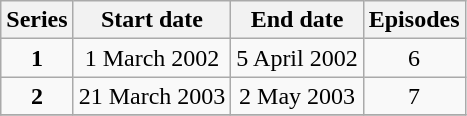<table class="wikitable" style="text-align:center;">
<tr>
<th>Series</th>
<th>Start date</th>
<th>End date</th>
<th>Episodes</th>
</tr>
<tr>
<td><strong>1</strong></td>
<td>1 March 2002</td>
<td>5 April 2002</td>
<td>6</td>
</tr>
<tr>
<td><strong>2</strong></td>
<td>21 March 2003</td>
<td>2 May 2003</td>
<td>7</td>
</tr>
<tr>
</tr>
</table>
